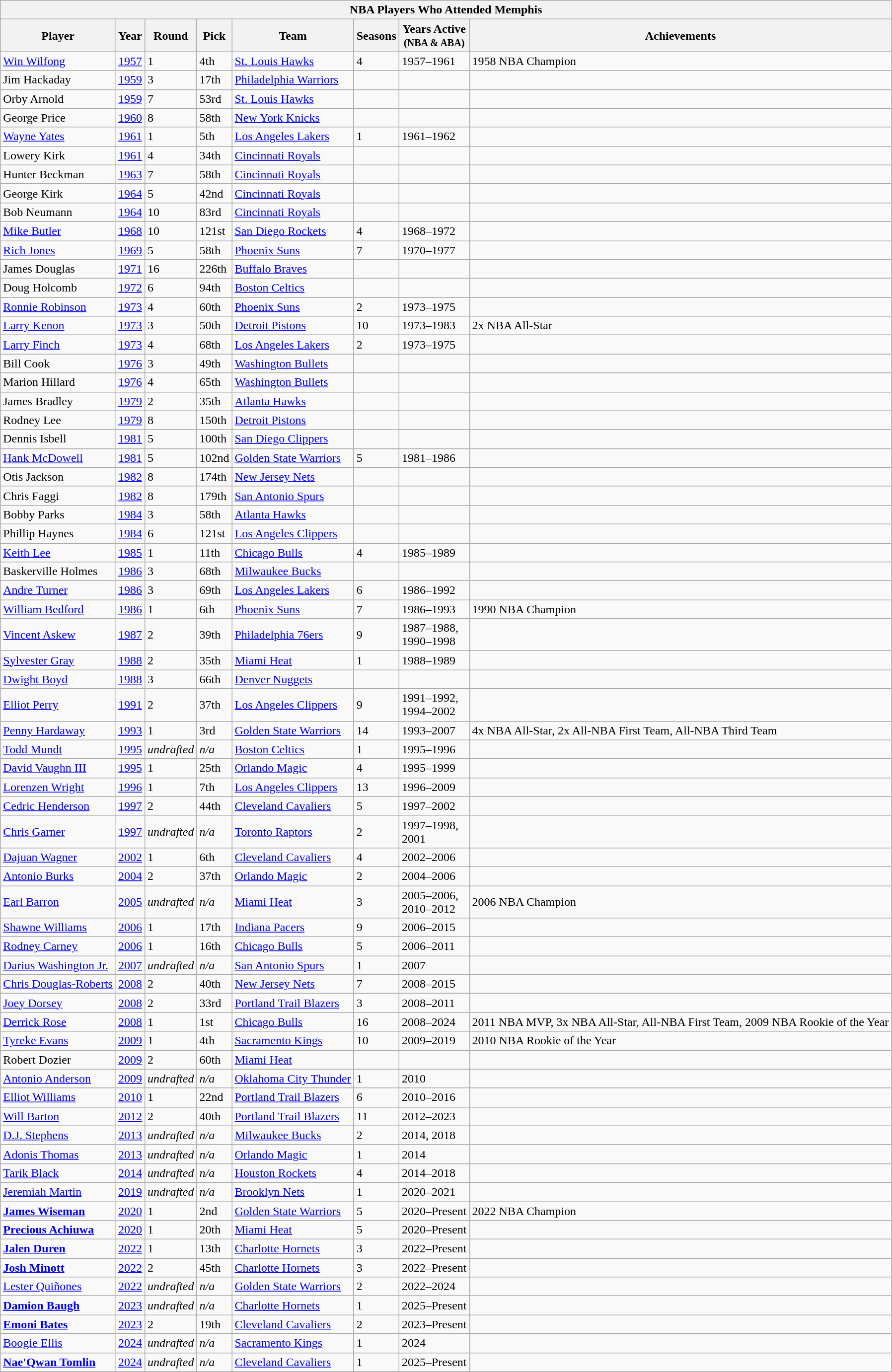<table class="wikitable sortable">
<tr>
<th colspan="8"><strong>NBA Players Who Attended Memphis</strong></th>
</tr>
<tr>
<th>Player</th>
<th>Year</th>
<th>Round</th>
<th>Pick</th>
<th>Team</th>
<th>Seasons</th>
<th>Years Active<br><small>(NBA & ABA)</small></th>
<th>Achievements</th>
</tr>
<tr>
<td><a href='#'>Win Wilfong</a></td>
<td><a href='#'>1957</a></td>
<td>1</td>
<td>4th</td>
<td><a href='#'>St. Louis Hawks</a></td>
<td>4</td>
<td>1957–1961</td>
<td>1958 NBA Champion</td>
</tr>
<tr>
<td>Jim Hackaday</td>
<td><a href='#'>1959</a></td>
<td>3</td>
<td>17th</td>
<td><a href='#'>Philadelphia Warriors</a></td>
<td></td>
<td></td>
<td></td>
</tr>
<tr>
<td>Orby Arnold</td>
<td><a href='#'>1959</a></td>
<td>7</td>
<td>53rd</td>
<td><a href='#'>St. Louis Hawks</a></td>
<td></td>
<td></td>
<td></td>
</tr>
<tr>
<td>George Price</td>
<td><a href='#'>1960</a></td>
<td>8</td>
<td>58th</td>
<td><a href='#'>New York Knicks</a></td>
<td></td>
<td></td>
<td></td>
</tr>
<tr>
<td><a href='#'>Wayne Yates</a></td>
<td><a href='#'>1961</a></td>
<td>1</td>
<td>5th</td>
<td><a href='#'>Los Angeles Lakers</a></td>
<td>1</td>
<td>1961–1962</td>
<td></td>
</tr>
<tr>
<td>Lowery Kirk</td>
<td><a href='#'>1961</a></td>
<td>4</td>
<td>34th</td>
<td><a href='#'>Cincinnati Royals</a></td>
<td></td>
<td></td>
<td></td>
</tr>
<tr>
<td>Hunter Beckman</td>
<td><a href='#'>1963</a></td>
<td>7</td>
<td>58th</td>
<td><a href='#'>Cincinnati Royals</a></td>
<td></td>
<td></td>
<td></td>
</tr>
<tr>
<td>George Kirk</td>
<td><a href='#'>1964</a></td>
<td>5</td>
<td>42nd</td>
<td><a href='#'>Cincinnati Royals</a></td>
<td></td>
<td></td>
<td></td>
</tr>
<tr>
<td>Bob Neumann</td>
<td><a href='#'>1964</a></td>
<td>10</td>
<td>83rd</td>
<td><a href='#'>Cincinnati Royals</a></td>
<td></td>
<td></td>
<td></td>
</tr>
<tr>
<td><a href='#'>Mike Butler</a></td>
<td><a href='#'>1968</a></td>
<td>10</td>
<td>121st</td>
<td><a href='#'>San Diego Rockets</a></td>
<td>4</td>
<td>1968–1972</td>
<td></td>
</tr>
<tr>
<td><a href='#'>Rich Jones</a></td>
<td><a href='#'>1969</a></td>
<td>5</td>
<td>58th</td>
<td><a href='#'>Phoenix Suns</a></td>
<td>7</td>
<td>1970–1977</td>
<td></td>
</tr>
<tr>
<td>James Douglas</td>
<td><a href='#'>1971</a></td>
<td>16</td>
<td>226th</td>
<td><a href='#'>Buffalo Braves</a></td>
<td></td>
<td></td>
<td></td>
</tr>
<tr>
<td>Doug Holcomb</td>
<td><a href='#'>1972</a></td>
<td>6</td>
<td>94th</td>
<td><a href='#'>Boston Celtics</a></td>
<td></td>
<td></td>
<td></td>
</tr>
<tr>
<td><a href='#'>Ronnie Robinson</a></td>
<td><a href='#'>1973</a></td>
<td>4</td>
<td>60th</td>
<td><a href='#'>Phoenix Suns</a></td>
<td>2</td>
<td>1973–1975</td>
<td></td>
</tr>
<tr>
<td><a href='#'>Larry Kenon</a></td>
<td><a href='#'>1973</a></td>
<td>3</td>
<td>50th</td>
<td><a href='#'>Detroit Pistons</a></td>
<td>10</td>
<td>1973–1983</td>
<td>2x NBA All-Star</td>
</tr>
<tr>
<td><a href='#'>Larry Finch</a></td>
<td><a href='#'>1973</a></td>
<td>4</td>
<td>68th</td>
<td><a href='#'>Los Angeles Lakers</a></td>
<td>2</td>
<td>1973–1975</td>
<td></td>
</tr>
<tr>
<td>Bill Cook</td>
<td><a href='#'>1976</a></td>
<td>3</td>
<td>49th</td>
<td><a href='#'>Washington Bullets</a></td>
<td></td>
<td></td>
<td></td>
</tr>
<tr>
<td>Marion Hillard</td>
<td><a href='#'>1976</a></td>
<td>4</td>
<td>65th</td>
<td><a href='#'>Washington Bullets</a></td>
<td></td>
<td></td>
<td></td>
</tr>
<tr>
<td>James Bradley</td>
<td><a href='#'>1979</a></td>
<td>2</td>
<td>35th</td>
<td><a href='#'>Atlanta Hawks</a></td>
<td></td>
<td></td>
<td></td>
</tr>
<tr>
<td>Rodney Lee</td>
<td><a href='#'>1979</a></td>
<td>8</td>
<td>150th</td>
<td><a href='#'>Detroit Pistons</a></td>
<td></td>
<td></td>
<td></td>
</tr>
<tr>
<td>Dennis Isbell</td>
<td><a href='#'>1981</a></td>
<td>5</td>
<td>100th</td>
<td><a href='#'>San Diego Clippers</a></td>
<td></td>
<td></td>
<td></td>
</tr>
<tr>
<td><a href='#'>Hank McDowell</a></td>
<td><a href='#'>1981</a></td>
<td>5</td>
<td>102nd</td>
<td><a href='#'>Golden State Warriors</a></td>
<td>5</td>
<td>1981–1986</td>
<td></td>
</tr>
<tr>
<td>Otis Jackson</td>
<td><a href='#'>1982</a></td>
<td>8</td>
<td>174th</td>
<td><a href='#'>New Jersey Nets</a></td>
<td></td>
<td></td>
<td></td>
</tr>
<tr>
<td>Chris Faggi</td>
<td><a href='#'>1982</a></td>
<td>8</td>
<td>179th</td>
<td><a href='#'>San Antonio Spurs</a></td>
<td></td>
<td></td>
<td></td>
</tr>
<tr>
<td>Bobby Parks</td>
<td><a href='#'>1984</a></td>
<td>3</td>
<td>58th</td>
<td><a href='#'>Atlanta Hawks</a></td>
<td></td>
<td></td>
<td></td>
</tr>
<tr>
<td>Phillip Haynes</td>
<td><a href='#'>1984</a></td>
<td>6</td>
<td>121st</td>
<td><a href='#'>Los Angeles Clippers</a></td>
<td></td>
<td></td>
<td></td>
</tr>
<tr>
<td><a href='#'>Keith Lee</a></td>
<td><a href='#'>1985</a></td>
<td>1</td>
<td>11th</td>
<td><a href='#'>Chicago Bulls</a></td>
<td>4</td>
<td>1985–1989</td>
<td></td>
</tr>
<tr>
<td>Baskerville Holmes</td>
<td><a href='#'>1986</a></td>
<td>3</td>
<td>68th</td>
<td><a href='#'>Milwaukee Bucks</a></td>
<td></td>
<td></td>
<td></td>
</tr>
<tr>
<td><a href='#'>Andre Turner</a></td>
<td><a href='#'>1986</a></td>
<td>3</td>
<td>69th</td>
<td><a href='#'>Los Angeles Lakers</a></td>
<td>6</td>
<td>1986–1992</td>
<td></td>
</tr>
<tr>
<td><a href='#'>William Bedford</a></td>
<td><a href='#'>1986</a></td>
<td>1</td>
<td>6th</td>
<td><a href='#'>Phoenix Suns</a></td>
<td>7</td>
<td>1986–1993</td>
<td>1990 NBA Champion</td>
</tr>
<tr>
<td><a href='#'>Vincent Askew</a></td>
<td><a href='#'>1987</a></td>
<td>2</td>
<td>39th</td>
<td><a href='#'>Philadelphia 76ers</a></td>
<td>9</td>
<td>1987–1988,<br>1990–1998</td>
<td></td>
</tr>
<tr>
<td><a href='#'>Sylvester Gray</a></td>
<td><a href='#'>1988</a></td>
<td>2</td>
<td>35th</td>
<td><a href='#'>Miami Heat</a></td>
<td>1</td>
<td>1988–1989</td>
<td></td>
</tr>
<tr>
<td><a href='#'>Dwight Boyd</a></td>
<td><a href='#'>1988</a></td>
<td>3</td>
<td>66th</td>
<td><a href='#'>Denver Nuggets</a></td>
<td></td>
<td></td>
<td></td>
</tr>
<tr>
<td><a href='#'>Elliot Perry</a></td>
<td><a href='#'>1991</a></td>
<td>2</td>
<td>37th</td>
<td><a href='#'>Los Angeles Clippers</a></td>
<td>9</td>
<td>1991–1992,<br>1994–2002</td>
<td></td>
</tr>
<tr>
<td><a href='#'>Penny Hardaway</a></td>
<td><a href='#'>1993</a></td>
<td>1</td>
<td>3rd</td>
<td><a href='#'>Golden State Warriors</a></td>
<td>14</td>
<td>1993–2007</td>
<td>4x NBA All-Star, 2x All-NBA First Team, All-NBA Third Team</td>
</tr>
<tr>
<td><a href='#'>Todd Mundt</a></td>
<td><a href='#'>1995</a></td>
<td><em>undrafted</em></td>
<td><em>n/a</em></td>
<td><a href='#'>Boston Celtics</a></td>
<td>1</td>
<td>1995–1996</td>
<td></td>
</tr>
<tr>
<td><a href='#'>David Vaughn III</a></td>
<td><a href='#'>1995</a></td>
<td>1</td>
<td>25th</td>
<td><a href='#'>Orlando Magic</a></td>
<td>4</td>
<td>1995–1999</td>
<td></td>
</tr>
<tr>
<td><a href='#'>Lorenzen Wright</a></td>
<td><a href='#'>1996</a></td>
<td>1</td>
<td>7th</td>
<td><a href='#'>Los Angeles Clippers</a></td>
<td>13</td>
<td>1996–2009</td>
<td></td>
</tr>
<tr>
<td><a href='#'>Cedric Henderson</a></td>
<td><a href='#'>1997</a></td>
<td>2</td>
<td>44th</td>
<td><a href='#'>Cleveland Cavaliers</a></td>
<td>5</td>
<td>1997–2002</td>
<td></td>
</tr>
<tr>
<td><a href='#'>Chris Garner</a></td>
<td><a href='#'>1997</a></td>
<td><em>undrafted</em></td>
<td><em>n/a</em></td>
<td><a href='#'>Toronto Raptors</a></td>
<td>2</td>
<td>1997–1998,<br>2001</td>
<td></td>
</tr>
<tr>
<td><a href='#'>Dajuan Wagner</a></td>
<td><a href='#'>2002</a></td>
<td>1</td>
<td>6th</td>
<td><a href='#'>Cleveland Cavaliers</a></td>
<td>4</td>
<td>2002–2006</td>
<td></td>
</tr>
<tr>
<td><a href='#'>Antonio Burks</a></td>
<td><a href='#'>2004</a></td>
<td>2</td>
<td>37th</td>
<td><a href='#'>Orlando Magic</a></td>
<td>2</td>
<td>2004–2006</td>
<td></td>
</tr>
<tr>
<td><a href='#'>Earl Barron</a></td>
<td><a href='#'>2005</a></td>
<td><em>undrafted</em></td>
<td><em>n/a</em></td>
<td><a href='#'>Miami Heat</a></td>
<td>3</td>
<td>2005–2006,<br>2010–2012</td>
<td>2006 NBA Champion</td>
</tr>
<tr>
<td><a href='#'>Shawne Williams</a></td>
<td><a href='#'>2006</a></td>
<td>1</td>
<td>17th</td>
<td><a href='#'>Indiana Pacers</a></td>
<td>9</td>
<td>2006–2015</td>
<td></td>
</tr>
<tr>
<td><a href='#'>Rodney Carney</a></td>
<td><a href='#'>2006</a></td>
<td>1</td>
<td>16th</td>
<td><a href='#'>Chicago Bulls</a></td>
<td>5</td>
<td>2006–2011</td>
<td></td>
</tr>
<tr>
<td><a href='#'>Darius Washington Jr.</a></td>
<td><a href='#'>2007</a></td>
<td><em>undrafted</em></td>
<td><em>n/a</em></td>
<td><a href='#'>San Antonio Spurs</a></td>
<td>1</td>
<td>2007</td>
<td></td>
</tr>
<tr>
<td><a href='#'>Chris Douglas-Roberts</a></td>
<td><a href='#'>2008</a></td>
<td>2</td>
<td>40th</td>
<td><a href='#'>New Jersey Nets</a></td>
<td>7</td>
<td>2008–2015</td>
<td></td>
</tr>
<tr>
<td><a href='#'>Joey Dorsey</a></td>
<td><a href='#'>2008</a></td>
<td>2</td>
<td>33rd</td>
<td><a href='#'>Portland Trail Blazers</a></td>
<td>3</td>
<td>2008–2011</td>
<td></td>
</tr>
<tr>
<td><a href='#'>Derrick Rose</a></td>
<td><a href='#'>2008</a></td>
<td>1</td>
<td>1st</td>
<td><a href='#'>Chicago Bulls</a></td>
<td>16</td>
<td>2008–2024</td>
<td>2011 NBA MVP, 3x NBA All-Star, All-NBA First Team, 2009 NBA Rookie of the Year</td>
</tr>
<tr>
<td><a href='#'>Tyreke Evans</a></td>
<td><a href='#'>2009</a></td>
<td>1</td>
<td>4th</td>
<td><a href='#'>Sacramento Kings</a></td>
<td>10</td>
<td>2009–2019</td>
<td>2010 NBA Rookie of the Year</td>
</tr>
<tr>
<td>Robert Dozier</td>
<td><a href='#'>2009</a></td>
<td>2</td>
<td>60th</td>
<td><a href='#'>Miami Heat</a></td>
<td></td>
<td></td>
<td></td>
</tr>
<tr>
<td><a href='#'>Antonio Anderson</a></td>
<td><a href='#'>2009</a></td>
<td><em>undrafted</em></td>
<td><em>n/a</em></td>
<td><a href='#'>Oklahoma City Thunder</a></td>
<td>1</td>
<td>2010</td>
<td></td>
</tr>
<tr>
<td><a href='#'>Elliot Williams</a></td>
<td><a href='#'>2010</a></td>
<td>1</td>
<td>22nd</td>
<td><a href='#'>Portland Trail Blazers</a></td>
<td>6</td>
<td>2010–2016</td>
<td></td>
</tr>
<tr>
<td><a href='#'>Will Barton</a></td>
<td><a href='#'>2012</a></td>
<td>2</td>
<td>40th</td>
<td><a href='#'>Portland Trail Blazers</a></td>
<td>11</td>
<td>2012–2023</td>
<td></td>
</tr>
<tr>
<td><a href='#'>D.J. Stephens</a></td>
<td><a href='#'>2013</a></td>
<td><em>undrafted</em></td>
<td><em>n/a</em></td>
<td><a href='#'>Milwaukee Bucks</a></td>
<td>2</td>
<td>2014, 2018</td>
<td></td>
</tr>
<tr>
<td><a href='#'>Adonis Thomas</a></td>
<td><a href='#'>2013</a></td>
<td><em>undrafted</em></td>
<td><em>n/a</em></td>
<td><a href='#'>Orlando Magic</a></td>
<td>1</td>
<td>2014</td>
<td></td>
</tr>
<tr>
<td><a href='#'>Tarik Black</a></td>
<td><a href='#'>2014</a></td>
<td><em>undrafted</em></td>
<td><em>n/a</em></td>
<td><a href='#'>Houston Rockets</a></td>
<td>4</td>
<td>2014–2018</td>
<td></td>
</tr>
<tr>
<td><a href='#'>Jeremiah Martin</a></td>
<td><a href='#'>2019</a></td>
<td><em>undrafted</em></td>
<td><em>n/a</em></td>
<td><a href='#'>Brooklyn Nets</a></td>
<td>1</td>
<td>2020–2021</td>
<td></td>
</tr>
<tr>
<td><strong><a href='#'>James Wiseman</a></strong></td>
<td><a href='#'>2020</a></td>
<td>1</td>
<td>2nd</td>
<td><a href='#'>Golden State Warriors</a></td>
<td>5</td>
<td>2020–Present</td>
<td>2022 NBA Champion</td>
</tr>
<tr>
<td><strong><a href='#'>Precious Achiuwa</a></strong></td>
<td><a href='#'>2020</a></td>
<td>1</td>
<td>20th</td>
<td><a href='#'>Miami Heat</a></td>
<td>5</td>
<td>2020–Present</td>
<td></td>
</tr>
<tr>
<td><strong><a href='#'>Jalen Duren</a></strong></td>
<td><a href='#'>2022</a></td>
<td>1</td>
<td>13th</td>
<td><a href='#'>Charlotte Hornets</a></td>
<td>3</td>
<td>2022–Present</td>
<td></td>
</tr>
<tr>
<td><strong><a href='#'>Josh Minott</a></strong></td>
<td><a href='#'>2022</a></td>
<td>2</td>
<td>45th</td>
<td><a href='#'>Charlotte Hornets</a></td>
<td>3</td>
<td>2022–Present</td>
<td></td>
</tr>
<tr>
<td><a href='#'>Lester Quiñones</a></td>
<td><a href='#'>2022</a></td>
<td><em>undrafted</em></td>
<td><em>n/a</em></td>
<td><a href='#'>Golden State Warriors</a></td>
<td>2</td>
<td>2022–2024</td>
<td></td>
</tr>
<tr>
<td><a href='#'><strong>Damion Baugh</strong></a></td>
<td><a href='#'>2023</a></td>
<td><em>undrafted</em></td>
<td><em>n/a</em></td>
<td><a href='#'>Charlotte Hornets</a></td>
<td>1</td>
<td>2025–Present</td>
<td></td>
</tr>
<tr>
<td><strong><a href='#'>Emoni Bates</a></strong></td>
<td><a href='#'>2023</a></td>
<td>2</td>
<td>19th</td>
<td><a href='#'>Cleveland Cavaliers</a></td>
<td>2</td>
<td>2023–Present</td>
<td></td>
</tr>
<tr>
<td><a href='#'>Boogie Ellis</a></td>
<td><a href='#'>2024</a></td>
<td><em>undrafted</em></td>
<td><em>n/a</em></td>
<td><a href='#'>Sacramento Kings</a></td>
<td>1</td>
<td>2024</td>
<td></td>
</tr>
<tr>
<td><strong><a href='#'>Nae'Qwan Tomlin</a></strong></td>
<td><a href='#'>2024</a></td>
<td><em>undrafted</em></td>
<td><em>n/a</em></td>
<td><a href='#'>Cleveland Cavaliers</a></td>
<td>1</td>
<td>2025–Present</td>
<td></td>
</tr>
</table>
